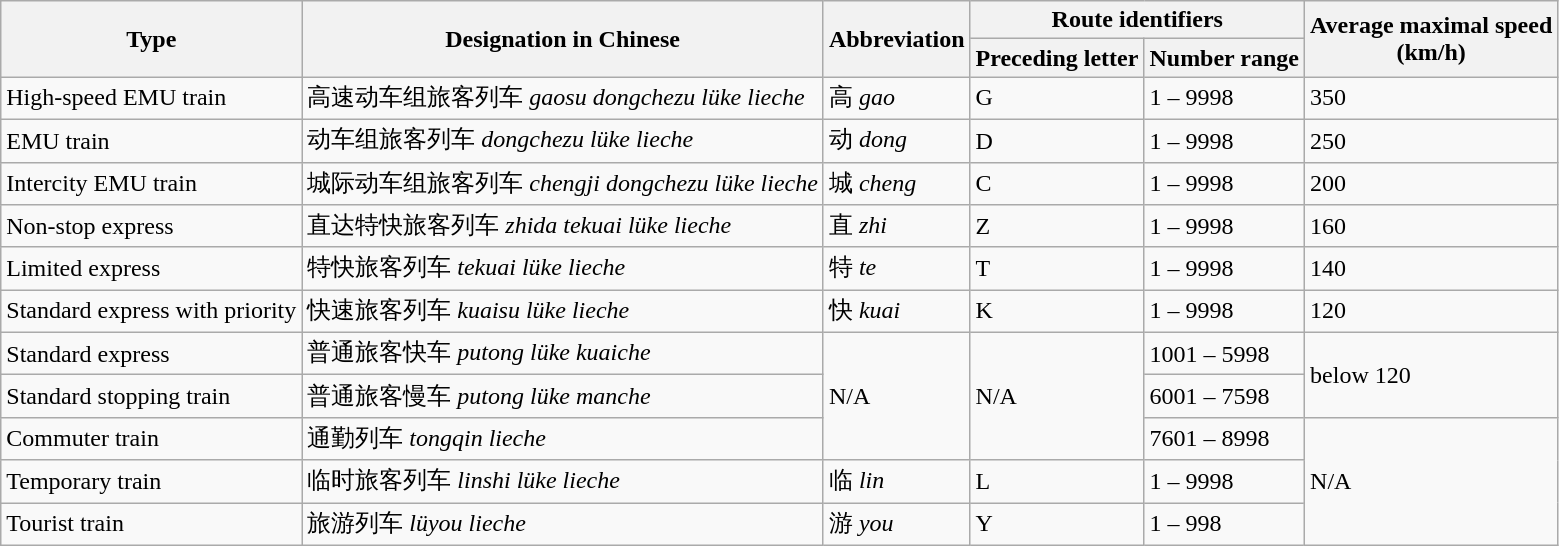<table class="wikitable">
<tr>
<th rowspan="2">Type</th>
<th rowspan="2">Designation in Chinese</th>
<th rowspan="2">Abbreviation</th>
<th colspan="2">Route identifiers</th>
<th rowspan="2">Average maximal speed<br>(km/h)</th>
</tr>
<tr>
<th>Preceding letter</th>
<th>Number range</th>
</tr>
<tr>
<td>High-speed EMU train</td>
<td>高速动车组旅客列车 <em>gaosu dongchezu lüke lieche</em></td>
<td>高 <em>gao</em></td>
<td>G</td>
<td>1 – 9998</td>
<td>350</td>
</tr>
<tr>
<td>EMU train</td>
<td>动车组旅客列车 <em>dongchezu lüke lieche</em></td>
<td>动 <em>dong</em></td>
<td>D</td>
<td>1 – 9998</td>
<td>250</td>
</tr>
<tr>
<td>Intercity EMU train</td>
<td>城际动车组旅客列车 <em>chengji dongchezu lüke lieche</em></td>
<td>城 <em>cheng</em></td>
<td>C</td>
<td>1 – 9998</td>
<td>200</td>
</tr>
<tr>
<td>Non-stop express</td>
<td>直达特快旅客列车 <em>zhida tekuai lüke lieche</em></td>
<td>直 <em>zhi</em></td>
<td>Z</td>
<td>1 – 9998</td>
<td>160</td>
</tr>
<tr>
<td>Limited express</td>
<td>特快旅客列车 <em>tekuai lüke lieche</em></td>
<td>特 <em>te</em></td>
<td>T</td>
<td>1 – 9998</td>
<td>140</td>
</tr>
<tr>
<td>Standard express with priority</td>
<td>快速旅客列车 <em>kuaisu lüke lieche</em></td>
<td>快 <em>kuai</em></td>
<td>K</td>
<td>1 – 9998</td>
<td>120</td>
</tr>
<tr>
<td>Standard express</td>
<td>普通旅客快车 <em>putong lüke kuaiche</em></td>
<td rowspan="3">N/A</td>
<td rowspan="3">N/A</td>
<td>1001 – 5998</td>
<td rowspan="2">below 120</td>
</tr>
<tr>
<td>Standard stopping train</td>
<td>普通旅客慢车 <em>putong lüke manche</em></td>
<td>6001 – 7598</td>
</tr>
<tr>
<td>Commuter train</td>
<td>通勤列车 <em>tongqin lieche</em></td>
<td>7601 – 8998</td>
<td rowspan="3">N/A</td>
</tr>
<tr>
<td>Temporary train</td>
<td>临时旅客列车 <em>linshi lüke lieche</em></td>
<td>临 <em>lin</em></td>
<td>L</td>
<td>1 – 9998</td>
</tr>
<tr>
<td>Tourist train</td>
<td>旅游列车 <em>lüyou lieche</em></td>
<td>游 <em>you</em></td>
<td>Y</td>
<td>1 – 998</td>
</tr>
</table>
